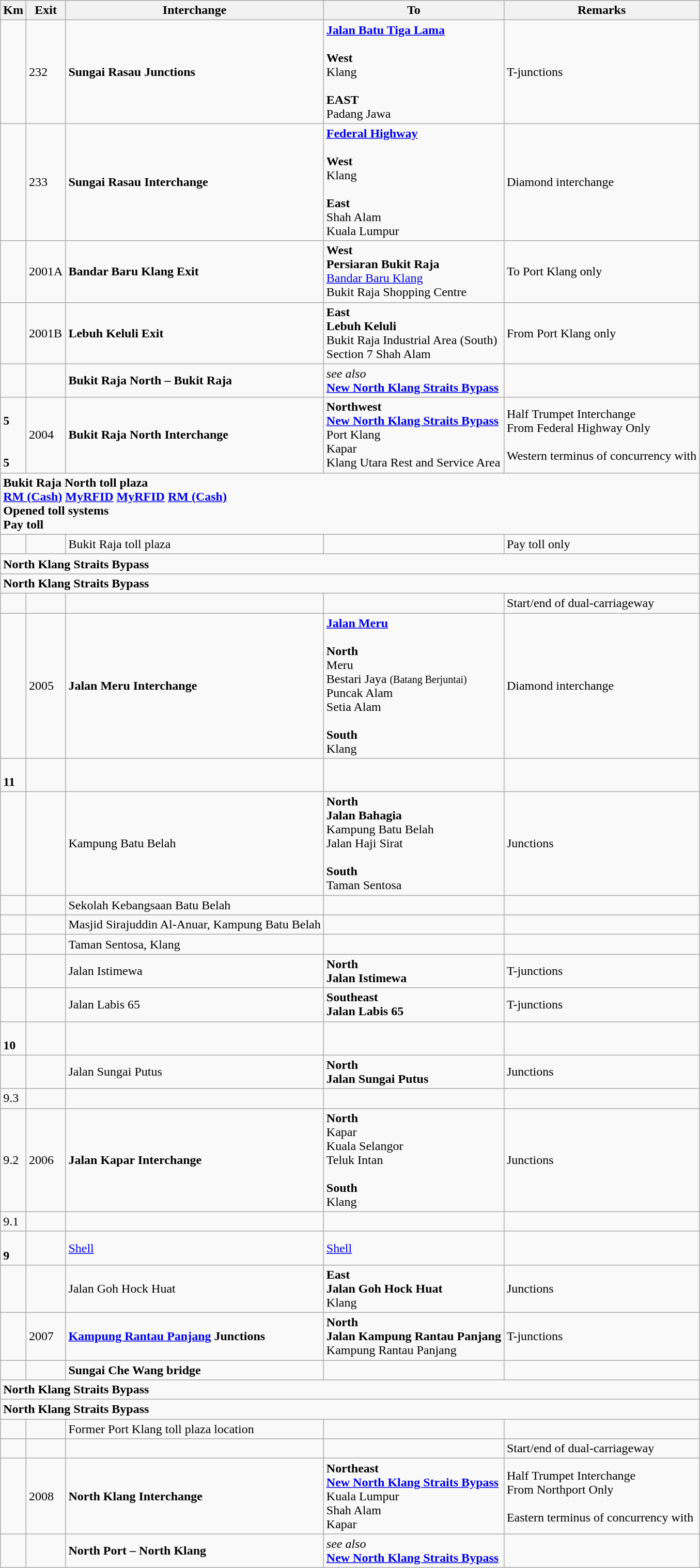<table class="wikitable">
<tr>
<th>Km</th>
<th>Exit</th>
<th>Interchange</th>
<th>To</th>
<th>Remarks</th>
</tr>
<tr>
<td></td>
<td>232</td>
<td><strong>Sungai Rasau Junctions</strong></td>
<td> <strong><a href='#'>Jalan Batu Tiga Lama</a></strong><br><br><strong>West</strong><br>Klang<br><br><strong>EAST</strong><br>Padang Jawa</td>
<td>T-junctions</td>
</tr>
<tr>
<td></td>
<td>233</td>
<td><strong>Sungai Rasau Interchange</strong></td>
<td> <strong><a href='#'>Federal Highway</a></strong><br><br><strong>West</strong><br>Klang<br><br><strong>East</strong><br>Shah Alam<br>Kuala Lumpur</td>
<td>Diamond interchange</td>
</tr>
<tr>
<td></td>
<td>2001A</td>
<td><strong>Bandar Baru Klang Exit</strong></td>
<td><strong>West</strong><br><strong>Persiaran Bukit Raja</strong><br><a href='#'>Bandar Baru Klang</a><br>Bukit Raja Shopping Centre</td>
<td>To Port Klang only</td>
</tr>
<tr>
<td></td>
<td>2001B</td>
<td><strong>Lebuh Keluli Exit</strong></td>
<td><strong>East</strong><br><strong>Lebuh Keluli </strong><br>Bukit Raja Industrial Area (South)<br> Section 7 Shah Alam</td>
<td>From Port Klang only</td>
</tr>
<tr>
<td></td>
<td></td>
<td><strong>Bukit Raja North – Bukit Raja</strong></td>
<td><em>see also</em><br>  <strong><a href='#'>New North Klang Straits Bypass</a></strong></td>
<td></td>
</tr>
<tr>
<td><br><strong>5</strong> <br><br><br><strong>5</strong></td>
<td>2004</td>
<td><strong>Bukit Raja North Interchange</strong></td>
<td><strong>Northwest</strong><br>  <strong><a href='#'>New North Klang Straits Bypass</a></strong><br>Port Klang<br>Kapar<br> Klang Utara Rest and Service Area</td>
<td>Half Trumpet Interchange<br>From  Federal Highway Only<br><br>Western terminus of concurrency with </td>
</tr>
<tr>
<td style="width:600px" colspan="6" style="text-align:center; background:green;"><strong><span>Bukit Raja North toll plaza<br><a href='#'><span>RM (Cash)</span></a>  <a href='#'><span>My</span><span>RFID</span></a>    <a href='#'><span>My</span><span>RFID</span></a> <a href='#'><span>RM (Cash)</span></a><br>Opened toll systems<br>Pay toll</span></strong></td>
</tr>
<tr>
<td></td>
<td></td>
<td> Bukit Raja toll plaza</td>
<td></td>
<td>Pay toll only</td>
</tr>
<tr>
<td style="width:600px" colspan="6" style="text-align:center; background:green;"><strong><span>   North Klang Straits Bypass</span></strong></td>
</tr>
<tr>
<td style="width:600px" colspan="6" style="text-align:center; background:green;"><strong><span> North Klang Straits Bypass</span></strong></td>
</tr>
<tr>
<td></td>
<td></td>
<td></td>
<td></td>
<td>Start/end of dual-carriageway</td>
</tr>
<tr>
<td></td>
<td>2005</td>
<td><strong>Jalan Meru Interchange</strong></td>
<td> <strong><a href='#'>Jalan Meru</a></strong><br><br><strong>North</strong><br>Meru<br>Bestari Jaya <small>(Batang Berjuntai)</small><br>Puncak Alam<br>Setia Alam<br><br><strong>South</strong><br>Klang</td>
<td>Diamond interchange</td>
</tr>
<tr>
<td><br><strong>11</strong></td>
<td></td>
<td></td>
<td></td>
<td></td>
</tr>
<tr>
<td></td>
<td></td>
<td>Kampung Batu Belah</td>
<td><strong>North</strong><br><strong>Jalan Bahagia</strong><br>Kampung Batu Belah<br>Jalan Haji Sirat<br><br><strong>South</strong><br>Taman Sentosa</td>
<td>Junctions</td>
</tr>
<tr>
<td></td>
<td></td>
<td>Sekolah Kebangsaan Batu Belah</td>
<td></td>
<td></td>
</tr>
<tr>
<td></td>
<td></td>
<td>Masjid Sirajuddin Al-Anuar, Kampung Batu Belah</td>
<td></td>
<td></td>
</tr>
<tr>
<td></td>
<td></td>
<td>Taman Sentosa, Klang</td>
<td></td>
<td></td>
</tr>
<tr>
<td></td>
<td></td>
<td>Jalan Istimewa</td>
<td><strong>North</strong><br><strong>Jalan Istimewa</strong></td>
<td>T-junctions</td>
</tr>
<tr>
<td></td>
<td></td>
<td>Jalan Labis 65</td>
<td><strong>Southeast</strong><br><strong>Jalan Labis 65</strong></td>
<td>T-junctions</td>
</tr>
<tr>
<td><br><strong>10</strong></td>
<td></td>
<td></td>
<td></td>
<td></td>
</tr>
<tr>
<td></td>
<td></td>
<td>Jalan Sungai Putus</td>
<td><strong>North</strong><br><strong>Jalan Sungai Putus</strong></td>
<td>Junctions</td>
</tr>
<tr>
<td>9.3</td>
<td></td>
<td></td>
<td></td>
<td></td>
</tr>
<tr>
<td>9.2</td>
<td>2006</td>
<td><strong>Jalan Kapar Interchange</strong></td>
<td><strong>North</strong><br> Kapar<br> Kuala Selangor<br> Teluk Intan<br><br><strong>South</strong><br> Klang</td>
<td>Junctions</td>
</tr>
<tr>
<td>9.1</td>
<td></td>
<td></td>
<td></td>
<td></td>
</tr>
<tr>
<td><br><strong>9</strong></td>
<td></td>
<td>  <a href='#'>Shell</a></td>
<td>  <a href='#'>Shell</a></td>
<td></td>
</tr>
<tr>
<td></td>
<td></td>
<td>Jalan Goh Hock Huat</td>
<td><strong>East</strong><br><strong>Jalan Goh Hock Huat</strong><br>Klang</td>
<td>Junctions</td>
</tr>
<tr>
<td></td>
<td>2007</td>
<td><strong><a href='#'>Kampung Rantau Panjang</a> Junctions</strong></td>
<td><strong>North</strong><br><strong>Jalan Kampung Rantau Panjang</strong><br>Kampung Rantau Panjang</td>
<td>T-junctions</td>
</tr>
<tr>
<td></td>
<td></td>
<td><strong>Sungai Che Wang bridge</strong></td>
<td></td>
<td></td>
</tr>
<tr>
<td style="width:600px" colspan="6" style="text-align:center; background:green;"><strong><span> North Klang Straits Bypass</span></strong></td>
</tr>
<tr>
<td style="width:600px" colspan="6" style="text-align:center; background:green;"><strong><span>   North Klang Straits Bypass</span></strong></td>
</tr>
<tr>
<td></td>
<td></td>
<td>Former Port Klang toll plaza location</td>
<td></td>
<td></td>
</tr>
<tr>
<td></td>
<td></td>
<td></td>
<td></td>
<td>Start/end of dual-carriageway</td>
</tr>
<tr>
<td></td>
<td>2008</td>
<td><strong>North Klang Interchange</strong></td>
<td><strong>Northeast</strong><br>  <strong><a href='#'>New North Klang Straits Bypass</a></strong><br>Kuala Lumpur<br>Shah Alam<br>Kapar</td>
<td>Half Trumpet Interchange<br>From  Northport Only<br><br>Eastern terminus of concurrency with </td>
</tr>
<tr>
<td></td>
<td></td>
<td><strong>North Port – North Klang </strong></td>
<td><em>see also</em><br>  <strong><a href='#'>New North Klang Straits Bypass</a></strong></td>
<td></td>
</tr>
</table>
